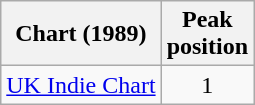<table class="wikitable sortable">
<tr>
<th scope="col">Chart (1989)</th>
<th scope="col">Peak<br>position</th>
</tr>
<tr>
<td><a href='#'>UK Indie Chart</a></td>
<td style="text-align:center;">1</td>
</tr>
</table>
